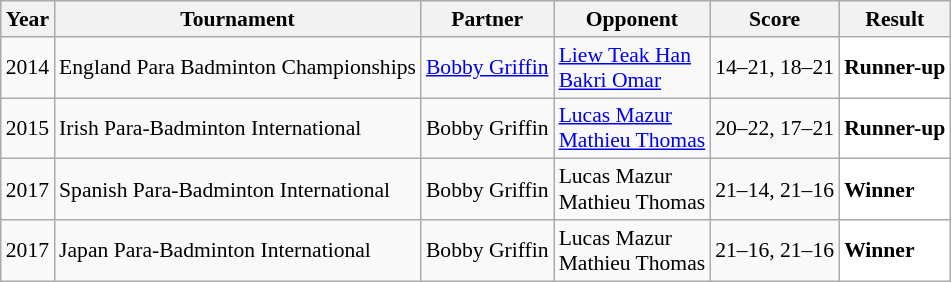<table class="sortable wikitable" style="font-size: 90%;">
<tr>
<th>Year</th>
<th>Tournament</th>
<th>Partner</th>
<th>Opponent</th>
<th>Score</th>
<th>Result</th>
</tr>
<tr>
<td align="center">2014</td>
<td align="left">England Para Badminton Championships</td>
<td> <a href='#'>Bobby Griffin</a></td>
<td align="left"> <a href='#'>Liew Teak Han</a><br> <a href='#'>Bakri Omar</a></td>
<td align="left">14–21, 18–21</td>
<td style="text-align:left; background:white"> <strong>Runner-up</strong></td>
</tr>
<tr>
<td align="center">2015</td>
<td align="left">Irish Para-Badminton International</td>
<td> Bobby Griffin</td>
<td align="left"> <a href='#'>Lucas Mazur</a><br> <a href='#'>Mathieu Thomas</a></td>
<td align="left">20–22, 17–21</td>
<td style="text-align:left; background:white"> <strong>Runner-up</strong></td>
</tr>
<tr>
<td align="center">2017</td>
<td align="left">Spanish Para-Badminton International</td>
<td> Bobby Griffin</td>
<td align="left"> Lucas Mazur<br> Mathieu Thomas</td>
<td align="left">21–14, 21–16</td>
<td style="text-align:left; background:white"> <strong>Winner</strong></td>
</tr>
<tr>
<td align="center">2017</td>
<td align="left">Japan Para-Badminton International</td>
<td> Bobby Griffin</td>
<td align="left"> Lucas Mazur<br> Mathieu Thomas</td>
<td align="left">21–16, 21–16</td>
<td style="text-align:left; background:white"> <strong>Winner</strong></td>
</tr>
</table>
